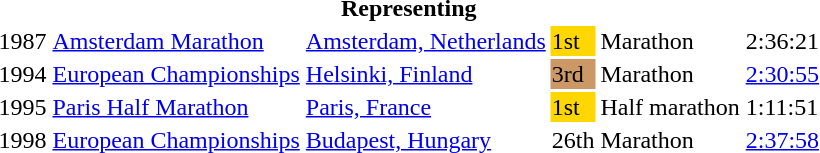<table>
<tr>
<th colspan="6">Representing </th>
</tr>
<tr>
<td>1987</td>
<td><a href='#'>Amsterdam Marathon</a></td>
<td><a href='#'>Amsterdam, Netherlands</a></td>
<td bgcolor="gold">1st</td>
<td>Marathon</td>
<td>2:36:21</td>
</tr>
<tr>
<td>1994</td>
<td><a href='#'>European Championships</a></td>
<td><a href='#'>Helsinki, Finland</a></td>
<td bgcolor="cc9966">3rd</td>
<td>Marathon</td>
<td><a href='#'>2:30:55</a></td>
</tr>
<tr>
<td>1995</td>
<td><a href='#'>Paris Half Marathon</a></td>
<td><a href='#'>Paris, France</a></td>
<td bgcolor="gold">1st</td>
<td>Half marathon</td>
<td>1:11:51</td>
</tr>
<tr>
<td>1998</td>
<td><a href='#'>European Championships</a></td>
<td><a href='#'>Budapest, Hungary</a></td>
<td>26th</td>
<td>Marathon</td>
<td><a href='#'>2:37:58</a></td>
</tr>
</table>
